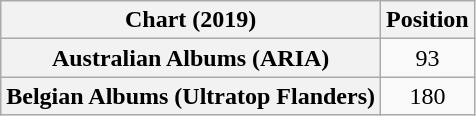<table class="wikitable sortable plainrowheaders" style="text-align:center">
<tr>
<th scope="col">Chart (2019)</th>
<th scope="col">Position</th>
</tr>
<tr>
<th scope="row">Australian Albums (ARIA)</th>
<td>93</td>
</tr>
<tr>
<th scope="row">Belgian Albums (Ultratop Flanders)</th>
<td>180</td>
</tr>
</table>
